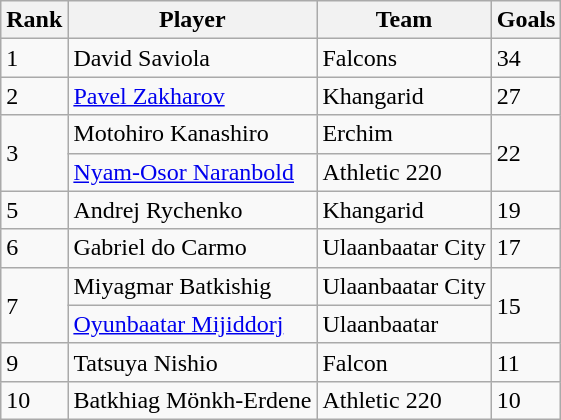<table class="wikitable">
<tr>
<th>Rank</th>
<th>Player</th>
<th>Team</th>
<th>Goals</th>
</tr>
<tr>
<td>1</td>
<td> David Saviola</td>
<td>Falcons</td>
<td>34</td>
</tr>
<tr>
<td>2</td>
<td> <a href='#'>Pavel Zakharov</a></td>
<td>Khangarid</td>
<td>27</td>
</tr>
<tr>
<td rowspan=2>3</td>
<td> Motohiro Kanashiro</td>
<td>Erchim</td>
<td rowspan=2>22</td>
</tr>
<tr>
<td> <a href='#'>Nyam-Osor Naranbold</a></td>
<td>Athletic 220</td>
</tr>
<tr>
<td>5</td>
<td> Andrej Rychenko</td>
<td>Khangarid</td>
<td>19</td>
</tr>
<tr>
<td>6</td>
<td> Gabriel do Carmo</td>
<td>Ulaanbaatar City</td>
<td>17</td>
</tr>
<tr>
<td rowspan=2>7</td>
<td> Miyagmar Batkishig</td>
<td>Ulaanbaatar City</td>
<td rowspan=2>15</td>
</tr>
<tr>
<td> <a href='#'>Oyunbaatar Mijiddorj</a></td>
<td>Ulaanbaatar</td>
</tr>
<tr>
<td>9</td>
<td> Tatsuya Nishio</td>
<td>Falcon</td>
<td>11</td>
</tr>
<tr>
<td>10</td>
<td> Batkhiag Mönkh-Erdene</td>
<td>Athletic 220</td>
<td>10</td>
</tr>
</table>
